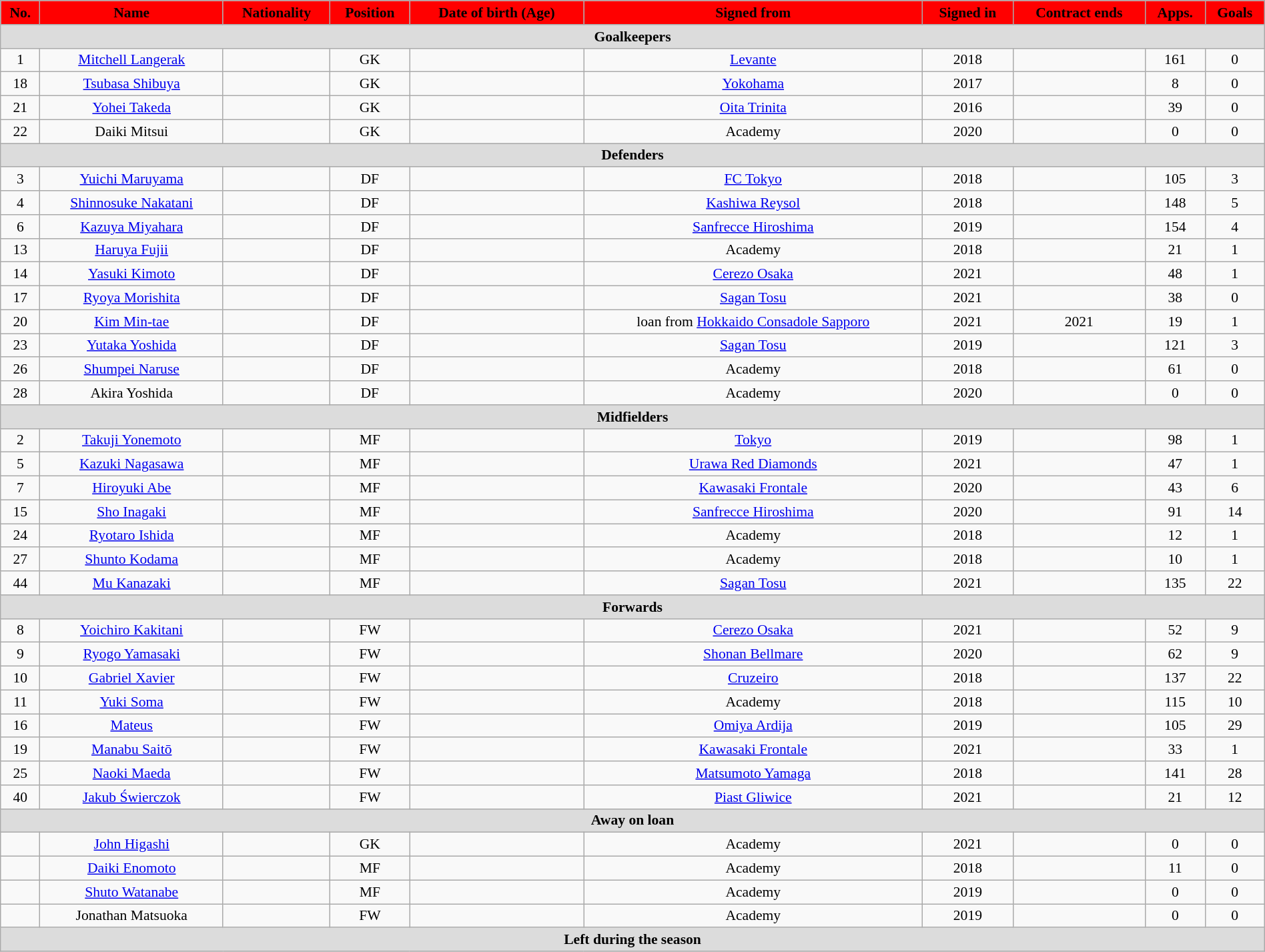<table class="wikitable"  style="text-align:center; font-size:90%; width:100%;">
<tr>
<th style="background:#FF0000; color:#000000; text-align:center;">No.</th>
<th style="background:#FF0000; color:#000000; text-align:center;">Name</th>
<th style="background:#FF0000; color:#000000; text-align:center;">Nationality</th>
<th style="background:#FF0000; color:#000000; text-align:center;">Position</th>
<th style="background:#FF0000; color:#000000; text-align:center;">Date of birth (Age)</th>
<th style="background:#FF0000; color:#000000; text-align:center;">Signed from</th>
<th style="background:#FF0000; color:#000000; text-align:center;">Signed in</th>
<th style="background:#FF0000; color:#000000; text-align:center;">Contract ends</th>
<th style="background:#FF0000; color:#000000; text-align:center;">Apps.</th>
<th style="background:#FF0000; color:#000000; text-align:center;">Goals</th>
</tr>
<tr>
<th colspan="11"  style="background:#dcdcdc; text-align:center;">Goalkeepers</th>
</tr>
<tr>
<td>1</td>
<td><a href='#'>Mitchell Langerak</a></td>
<td></td>
<td>GK</td>
<td></td>
<td><a href='#'>Levante</a></td>
<td>2018</td>
<td></td>
<td>161</td>
<td>0</td>
</tr>
<tr>
<td>18</td>
<td><a href='#'>Tsubasa Shibuya</a></td>
<td></td>
<td>GK</td>
<td></td>
<td><a href='#'>Yokohama</a></td>
<td>2017</td>
<td></td>
<td>8</td>
<td>0</td>
</tr>
<tr>
<td>21</td>
<td><a href='#'>Yohei Takeda</a></td>
<td></td>
<td>GK</td>
<td></td>
<td><a href='#'>Oita Trinita</a></td>
<td>2016</td>
<td></td>
<td>39</td>
<td>0</td>
</tr>
<tr>
<td>22</td>
<td>Daiki Mitsui</td>
<td></td>
<td>GK</td>
<td></td>
<td>Academy</td>
<td>2020</td>
<td></td>
<td>0</td>
<td>0</td>
</tr>
<tr>
<th colspan="11"  style="background:#dcdcdc; text-align:center;">Defenders</th>
</tr>
<tr>
<td>3</td>
<td><a href='#'>Yuichi Maruyama</a></td>
<td></td>
<td>DF</td>
<td></td>
<td><a href='#'>FC Tokyo</a></td>
<td>2018</td>
<td></td>
<td>105</td>
<td>3</td>
</tr>
<tr>
<td>4</td>
<td><a href='#'>Shinnosuke Nakatani</a></td>
<td></td>
<td>DF</td>
<td></td>
<td><a href='#'>Kashiwa Reysol</a></td>
<td>2018</td>
<td></td>
<td>148</td>
<td>5</td>
</tr>
<tr>
<td>6</td>
<td><a href='#'>Kazuya Miyahara</a></td>
<td></td>
<td>DF</td>
<td></td>
<td><a href='#'>Sanfrecce Hiroshima</a></td>
<td>2019</td>
<td></td>
<td>154</td>
<td>4</td>
</tr>
<tr>
<td>13</td>
<td><a href='#'>Haruya Fujii</a></td>
<td></td>
<td>DF</td>
<td></td>
<td>Academy</td>
<td>2018</td>
<td></td>
<td>21</td>
<td>1</td>
</tr>
<tr>
<td>14</td>
<td><a href='#'>Yasuki Kimoto</a></td>
<td></td>
<td>DF</td>
<td></td>
<td><a href='#'>Cerezo Osaka</a></td>
<td>2021</td>
<td></td>
<td>48</td>
<td>1</td>
</tr>
<tr>
<td>17</td>
<td><a href='#'>Ryoya Morishita</a></td>
<td></td>
<td>DF</td>
<td></td>
<td><a href='#'>Sagan Tosu</a></td>
<td>2021</td>
<td></td>
<td>38</td>
<td>0</td>
</tr>
<tr>
<td>20</td>
<td><a href='#'>Kim Min-tae</a></td>
<td></td>
<td>DF</td>
<td></td>
<td>loan from <a href='#'>Hokkaido Consadole Sapporo</a></td>
<td>2021</td>
<td>2021</td>
<td>19</td>
<td>1</td>
</tr>
<tr>
<td>23</td>
<td><a href='#'>Yutaka Yoshida</a></td>
<td></td>
<td>DF</td>
<td></td>
<td><a href='#'>Sagan Tosu</a></td>
<td>2019</td>
<td></td>
<td>121</td>
<td>3</td>
</tr>
<tr>
<td>26</td>
<td><a href='#'>Shumpei Naruse</a></td>
<td></td>
<td>DF</td>
<td></td>
<td>Academy</td>
<td>2018</td>
<td></td>
<td>61</td>
<td>0</td>
</tr>
<tr>
<td>28</td>
<td>Akira Yoshida</td>
<td></td>
<td>DF</td>
<td></td>
<td>Academy</td>
<td>2020</td>
<td></td>
<td>0</td>
<td>0</td>
</tr>
<tr>
<th colspan="11"  style="background:#dcdcdc; text-align:center;">Midfielders</th>
</tr>
<tr>
<td>2</td>
<td><a href='#'>Takuji Yonemoto</a></td>
<td></td>
<td>MF</td>
<td></td>
<td><a href='#'>Tokyo</a></td>
<td>2019</td>
<td></td>
<td>98</td>
<td>1</td>
</tr>
<tr>
<td>5</td>
<td><a href='#'>Kazuki Nagasawa</a></td>
<td></td>
<td>MF</td>
<td></td>
<td><a href='#'>Urawa Red Diamonds</a></td>
<td>2021</td>
<td></td>
<td>47</td>
<td>1</td>
</tr>
<tr>
<td>7</td>
<td><a href='#'>Hiroyuki Abe</a></td>
<td></td>
<td>MF</td>
<td></td>
<td><a href='#'>Kawasaki Frontale</a></td>
<td>2020</td>
<td></td>
<td>43</td>
<td>6</td>
</tr>
<tr>
<td>15</td>
<td><a href='#'>Sho Inagaki</a></td>
<td></td>
<td>MF</td>
<td></td>
<td><a href='#'>Sanfrecce Hiroshima</a></td>
<td>2020</td>
<td></td>
<td>91</td>
<td>14</td>
</tr>
<tr>
<td>24</td>
<td><a href='#'>Ryotaro Ishida</a></td>
<td></td>
<td>MF</td>
<td></td>
<td>Academy</td>
<td>2018</td>
<td></td>
<td>12</td>
<td>1</td>
</tr>
<tr>
<td>27</td>
<td><a href='#'>Shunto Kodama</a></td>
<td></td>
<td>MF</td>
<td></td>
<td>Academy</td>
<td>2018</td>
<td></td>
<td>10</td>
<td>1</td>
</tr>
<tr>
<td>44</td>
<td><a href='#'>Mu Kanazaki</a></td>
<td></td>
<td>MF</td>
<td></td>
<td><a href='#'>Sagan Tosu</a></td>
<td>2021</td>
<td></td>
<td>135</td>
<td>22</td>
</tr>
<tr>
<th colspan="11"  style="background:#dcdcdc; text-align:center;">Forwards</th>
</tr>
<tr>
<td>8</td>
<td><a href='#'>Yoichiro Kakitani</a></td>
<td></td>
<td>FW</td>
<td></td>
<td><a href='#'>Cerezo Osaka</a></td>
<td>2021</td>
<td></td>
<td>52</td>
<td>9</td>
</tr>
<tr>
<td>9</td>
<td><a href='#'>Ryogo Yamasaki</a></td>
<td></td>
<td>FW</td>
<td></td>
<td><a href='#'>Shonan Bellmare</a></td>
<td>2020</td>
<td></td>
<td>62</td>
<td>9</td>
</tr>
<tr>
<td>10</td>
<td><a href='#'>Gabriel Xavier</a></td>
<td></td>
<td>FW</td>
<td></td>
<td><a href='#'>Cruzeiro</a></td>
<td>2018</td>
<td></td>
<td>137</td>
<td>22</td>
</tr>
<tr>
<td>11</td>
<td><a href='#'>Yuki Soma</a></td>
<td></td>
<td>FW</td>
<td></td>
<td>Academy</td>
<td>2018</td>
<td></td>
<td>115</td>
<td>10</td>
</tr>
<tr>
<td>16</td>
<td><a href='#'>Mateus</a></td>
<td></td>
<td>FW</td>
<td></td>
<td><a href='#'>Omiya Ardija</a></td>
<td>2019</td>
<td></td>
<td>105</td>
<td>29</td>
</tr>
<tr>
<td>19</td>
<td><a href='#'>Manabu Saitō</a></td>
<td></td>
<td>FW</td>
<td></td>
<td><a href='#'>Kawasaki Frontale</a></td>
<td>2021</td>
<td></td>
<td>33</td>
<td>1</td>
</tr>
<tr>
<td>25</td>
<td><a href='#'>Naoki Maeda</a></td>
<td></td>
<td>FW</td>
<td></td>
<td><a href='#'>Matsumoto Yamaga</a></td>
<td>2018</td>
<td></td>
<td>141</td>
<td>28</td>
</tr>
<tr>
<td>40</td>
<td><a href='#'>Jakub Świerczok</a></td>
<td></td>
<td>FW</td>
<td></td>
<td><a href='#'>Piast Gliwice</a></td>
<td>2021</td>
<td></td>
<td>21</td>
<td>12</td>
</tr>
<tr>
<th colspan="11"  style="background:#dcdcdc; text-align:center;">Away on loan</th>
</tr>
<tr>
<td></td>
<td><a href='#'>John Higashi</a></td>
<td></td>
<td>GK</td>
<td></td>
<td>Academy</td>
<td>2021</td>
<td></td>
<td>0</td>
<td>0</td>
</tr>
<tr>
<td></td>
<td><a href='#'>Daiki Enomoto</a></td>
<td></td>
<td>MF</td>
<td></td>
<td>Academy</td>
<td>2018</td>
<td></td>
<td>11</td>
<td>0</td>
</tr>
<tr>
<td></td>
<td><a href='#'>Shuto Watanabe</a></td>
<td></td>
<td>MF</td>
<td></td>
<td>Academy</td>
<td>2019</td>
<td></td>
<td>0</td>
<td>0</td>
</tr>
<tr>
<td></td>
<td>Jonathan Matsuoka</td>
<td></td>
<td>FW</td>
<td></td>
<td>Academy</td>
<td>2019</td>
<td></td>
<td>0</td>
<td>0</td>
</tr>
<tr>
<th colspan="11"  style="background:#dcdcdc; text-align:center;">Left during the season</th>
</tr>
</table>
